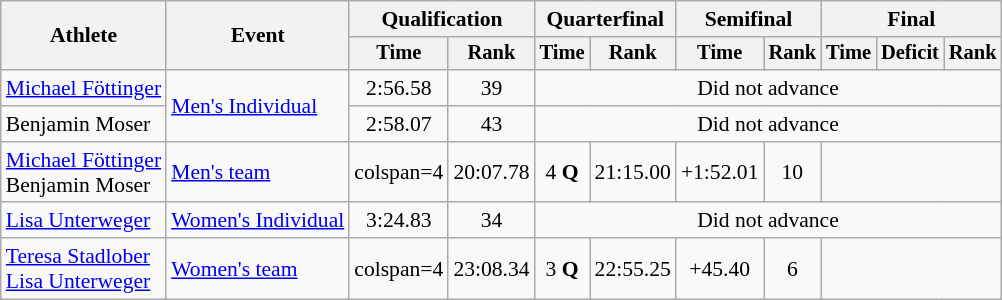<table class=wikitable style="font-size:90%; text-align:center">
<tr>
<th rowspan=2>Athlete</th>
<th rowspan=2>Event</th>
<th colspan=2>Qualification</th>
<th colspan=2>Quarterfinal</th>
<th colspan=2>Semifinal</th>
<th colspan=3>Final</th>
</tr>
<tr style=font-size:95%>
<th>Time</th>
<th>Rank</th>
<th>Time</th>
<th>Rank</th>
<th>Time</th>
<th>Rank</th>
<th>Time</th>
<th>Deficit</th>
<th>Rank</th>
</tr>
<tr>
<td align=left><a href='#'>Michael Föttinger</a></td>
<td align=left rowspan=2><a href='#'>Men's Individual</a></td>
<td>2:56.58</td>
<td>39</td>
<td colspan=7>Did not advance</td>
</tr>
<tr>
<td align=left>Benjamin Moser</td>
<td>2:58.07</td>
<td>43</td>
<td colspan=7>Did not advance</td>
</tr>
<tr>
<td align=left><a href='#'>Michael Föttinger</a><br>Benjamin Moser</td>
<td align=left><a href='#'>Men's team</a></td>
<td>colspan=4 </td>
<td>20:07.78</td>
<td>4 <strong>Q</strong></td>
<td>21:15.00</td>
<td>+1:52.01</td>
<td>10</td>
</tr>
<tr>
<td align=left><a href='#'>Lisa Unterweger</a></td>
<td align=left><a href='#'>Women's Individual</a></td>
<td>3:24.83</td>
<td>34</td>
<td colspan=7>Did not advance</td>
</tr>
<tr>
<td align=left><a href='#'>Teresa Stadlober</a><br><a href='#'>Lisa Unterweger</a></td>
<td align=left><a href='#'>Women's team</a></td>
<td>colspan=4 </td>
<td>23:08.34</td>
<td>3 <strong>Q</strong></td>
<td>22:55.25</td>
<td>+45.40</td>
<td>6</td>
</tr>
</table>
